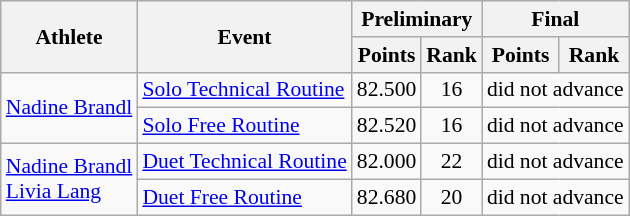<table class=wikitable style="font-size:90%">
<tr>
<th rowspan="2">Athlete</th>
<th rowspan="2">Event</th>
<th colspan="2">Preliminary</th>
<th colspan="2">Final</th>
</tr>
<tr>
<th>Points</th>
<th>Rank</th>
<th>Points</th>
<th>Rank</th>
</tr>
<tr>
<td rowspan="2"><a href='#'>Nadine Brandl</a></td>
<td><a href='#'>Solo Technical Routine</a></td>
<td align=center>82.500</td>
<td align=center>16</td>
<td align=center colspan=2>did not advance</td>
</tr>
<tr>
<td><a href='#'>Solo Free Routine</a></td>
<td align=center>82.520</td>
<td align=center>16</td>
<td align=center colspan=2>did not advance</td>
</tr>
<tr>
<td rowspan="2"><a href='#'>Nadine Brandl</a><br><a href='#'>Livia Lang</a></td>
<td><a href='#'>Duet Technical Routine</a></td>
<td align=center>82.000</td>
<td align=center>22</td>
<td align=center colspan=2>did not advance</td>
</tr>
<tr>
<td><a href='#'>Duet Free Routine</a></td>
<td align=center>82.680</td>
<td align=center>20</td>
<td align=center colspan=2>did not advance</td>
</tr>
</table>
